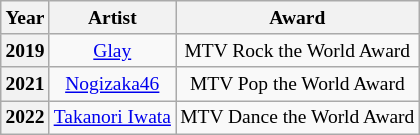<table class="wikitable mw-collapsible mw-collapsed" style="font-size:small; text-align:center">
<tr>
<th>Year</th>
<th>Artist</th>
<th>Award</th>
</tr>
<tr>
<th>2019</th>
<td><a href='#'>Glay</a></td>
<td>MTV Rock the World Award</td>
</tr>
<tr>
<th>2021</th>
<td><a href='#'>Nogizaka46</a></td>
<td>MTV Pop the World Award</td>
</tr>
<tr>
<th>2022</th>
<td><a href='#'>Takanori Iwata</a></td>
<td>MTV Dance the World Award</td>
</tr>
</table>
